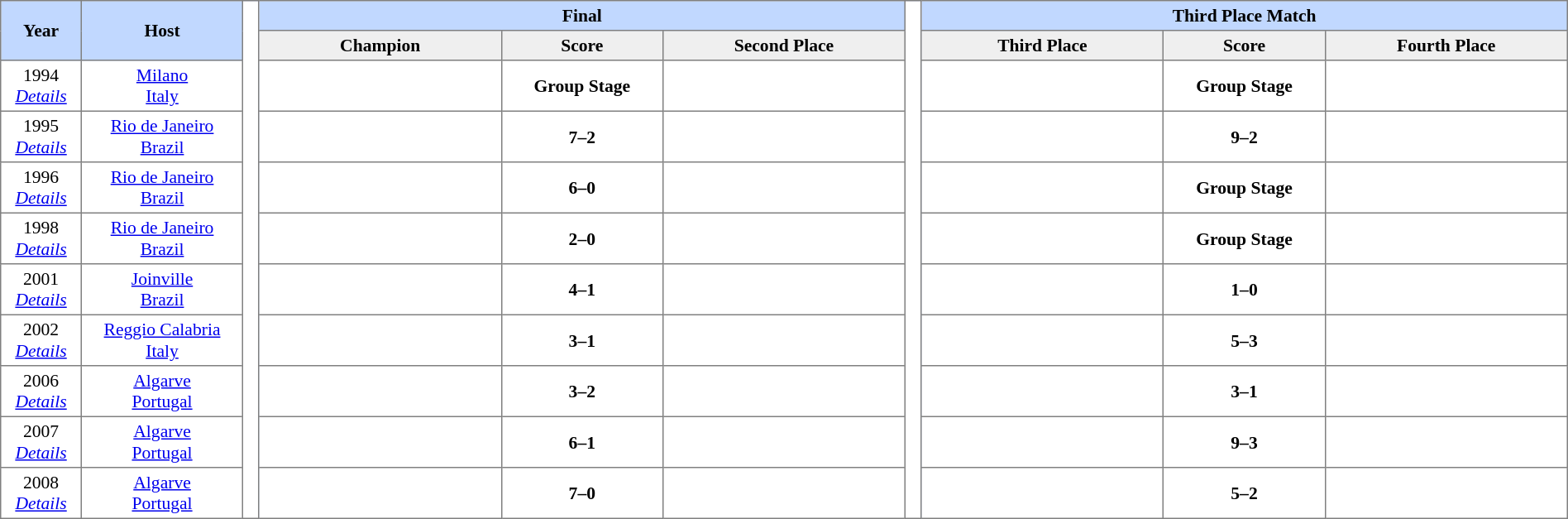<table border=1 style="border-collapse:collapse; font-size:90%;" cellpadding=3 cellspacing=0 width=100%>
<tr bgcolor=#C1D8FF>
<th rowspan=2 width=5%>Year</th>
<th rowspan=2 width=10%>Host</th>
<th width=1% rowspan=11 bgcolor=ffffff></th>
<th colspan=3>Final</th>
<th width=1% rowspan=11 bgcolor=ffffff></th>
<th colspan=3>Third Place Match</th>
</tr>
<tr bgcolor=#EFEFEF>
<th width=15%>Champion</th>
<th width=10%>Score</th>
<th width=15%>Second Place</th>
<th width=15%>Third Place</th>
<th width=10%>Score</th>
<th width=15%>Fourth Place</th>
</tr>
<tr align=center>
<td>1994<br><em><a href='#'>Details</a></em></td>
<td><a href='#'>Milano</a><br><a href='#'>Italy</a></td>
<td><strong></strong></td>
<td><strong>Group Stage</strong></td>
<td></td>
<td></td>
<td><strong>Group Stage</strong></td>
<td></td>
</tr>
<tr align=center>
<td>1995<br><em><a href='#'>Details</a></em></td>
<td><a href='#'>Rio de Janeiro</a><br><a href='#'>Brazil</a></td>
<td><strong></strong></td>
<td><strong>7–2</strong></td>
<td></td>
<td></td>
<td><strong>9–2</strong></td>
<td></td>
</tr>
<tr align=center>
<td>1996<br><em><a href='#'>Details</a></em></td>
<td><a href='#'>Rio de Janeiro</a><br><a href='#'>Brazil</a></td>
<td><strong></strong></td>
<td><strong>6–0</strong></td>
<td></td>
<td></td>
<td><strong>Group Stage</strong></td>
<td></td>
</tr>
<tr align=center>
<td>1998<br><em><a href='#'>Details</a></em></td>
<td><a href='#'>Rio de Janeiro</a><br><a href='#'>Brazil</a></td>
<td><strong></strong></td>
<td><strong>2–0</strong></td>
<td></td>
<td></td>
<td><strong>Group Stage</strong></td>
<td></td>
</tr>
<tr align=center>
<td>2001<br><em><a href='#'>Details</a></em></td>
<td><a href='#'>Joinville</a><br><a href='#'>Brazil</a></td>
<td><strong></strong></td>
<td><strong>4–1</strong></td>
<td></td>
<td></td>
<td><strong>1–0</strong></td>
<td></td>
</tr>
<tr align=center>
<td>2002<br><em><a href='#'>Details</a></em></td>
<td><a href='#'>Reggio Calabria</a><br><a href='#'>Italy</a></td>
<td><strong></strong></td>
<td><strong>3–1</strong></td>
<td></td>
<td></td>
<td><strong>5–3</strong></td>
<td></td>
</tr>
<tr align=center>
<td>2006<br><em><a href='#'>Details</a></em></td>
<td><a href='#'>Algarve</a><br><a href='#'>Portugal</a></td>
<td><strong></strong></td>
<td><strong>3–2</strong></td>
<td></td>
<td></td>
<td><strong>3–1</strong></td>
<td></td>
</tr>
<tr align=center>
<td>2007<br><em><a href='#'>Details</a></em></td>
<td><a href='#'>Algarve</a><br><a href='#'>Portugal</a></td>
<td><strong></strong></td>
<td><strong>6–1</strong></td>
<td></td>
<td></td>
<td><strong>9–3</strong></td>
<td></td>
</tr>
<tr align=center>
<td>2008<br><em><a href='#'>Details</a></em></td>
<td><a href='#'>Algarve</a><br><a href='#'>Portugal</a></td>
<td><strong></strong></td>
<td><strong>7–0</strong></td>
<td></td>
<td></td>
<td><strong>5–2</strong></td>
<td></td>
</tr>
</table>
